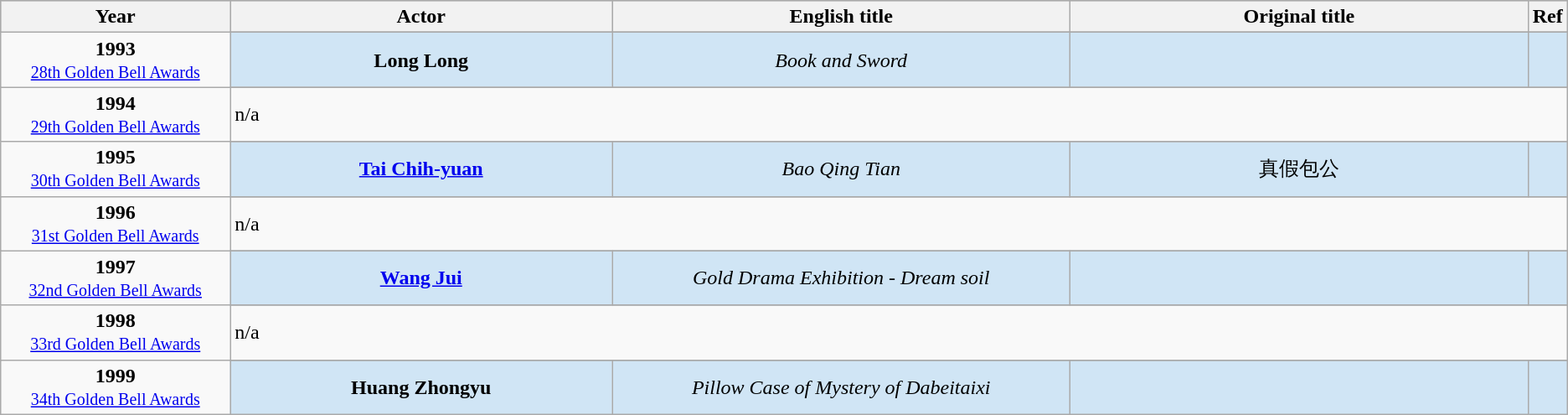<table class="wikitable">
<tr style="background:#bebebe;">
<th style="width:15%;">Year</th>
<th style="width:25%;">Actor</th>
<th style="width:30%;">English title</th>
<th style="width:30%;">Original title</th>
<th style="width:2%;">Ref</th>
</tr>
<tr>
<td rowspan=2 style="text-align:center"><strong>1993</strong> <br> <small><a href='#'>28th Golden Bell Awards</a></small></td>
</tr>
<tr rowspan=2 style="background:#d0e5f5; text-align:center">
<td><strong>Long Long</strong></td>
<td><em>Book and Sword</em></td>
<td></td>
<td></td>
</tr>
<tr>
<td rowspan=2 style="text-align:center"><strong>1994</strong> <br> <small><a href='#'>29th Golden Bell Awards</a></small></td>
</tr>
<tr rowspan=2>
<td colspan=4>n/a </td>
</tr>
<tr>
<td rowspan=2 style="text-align:center"><strong>1995</strong> <br> <small><a href='#'>30th Golden Bell Awards</a></small></td>
</tr>
<tr rowspan=2 style="background:#d0e5f5; text-align:center">
<td><strong><a href='#'>Tai Chih-yuan</a></strong></td>
<td><em>Bao Qing Tian</em></td>
<td>真假包公</td>
<td></td>
</tr>
<tr>
<td rowspan=2 style="text-align:center"><strong>1996</strong> <br> <small><a href='#'>31st Golden Bell Awards</a></small></td>
</tr>
<tr rowspan=2>
<td colspan=4>n/a </td>
</tr>
<tr>
<td rowspan=2 style="text-align:center"><strong>1997</strong> <br> <small><a href='#'>32nd Golden Bell Awards</a></small></td>
</tr>
<tr rowspan=2 style="background:#d0e5f5; text-align:center">
<td><strong><a href='#'>Wang Jui</a></strong></td>
<td><em>Gold Drama Exhibition - Dream soil</em></td>
<td></td>
<td></td>
</tr>
<tr>
<td rowspan=2 style="text-align:center"><strong>1998</strong> <br> <small><a href='#'>33rd Golden Bell Awards</a></small></td>
</tr>
<tr rowspan=2>
<td colspan=4>n/a </td>
</tr>
<tr>
<td rowspan=2 style="text-align:center"><strong>1999</strong> <br> <small><a href='#'>34th Golden Bell Awards</a></small></td>
</tr>
<tr rowspan=2 style="background:#d0e5f5; text-align:center">
<td><strong>Huang Zhongyu</strong></td>
<td><em>Pillow Case of Mystery of Dabeitaixi</em></td>
<td></td>
<td></td>
</tr>
</table>
